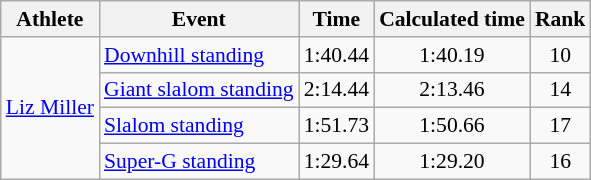<table class="wikitable" style="font-size:90%">
<tr>
<th>Athlete</th>
<th>Event</th>
<th>Time</th>
<th>Calculated time</th>
<th>Rank</th>
</tr>
<tr>
<td rowspan=4><a href='#'>Liz Miller</a></td>
<td><a href='#'>Downhill standing</a></td>
<td align=center>1:40.44</td>
<td align=center>1:40.19</td>
<td align=center>10</td>
</tr>
<tr>
<td><a href='#'>Giant slalom standing</a></td>
<td align=center>2:14.44</td>
<td align=center>2:13.46</td>
<td align=center>14</td>
</tr>
<tr>
<td><a href='#'>Slalom standing</a></td>
<td align=center>1:51.73</td>
<td align=center>1:50.66</td>
<td align=center>17</td>
</tr>
<tr>
<td><a href='#'>Super-G standing</a></td>
<td align=center>1:29.64</td>
<td align=center>1:29.20</td>
<td align=center>16</td>
</tr>
</table>
